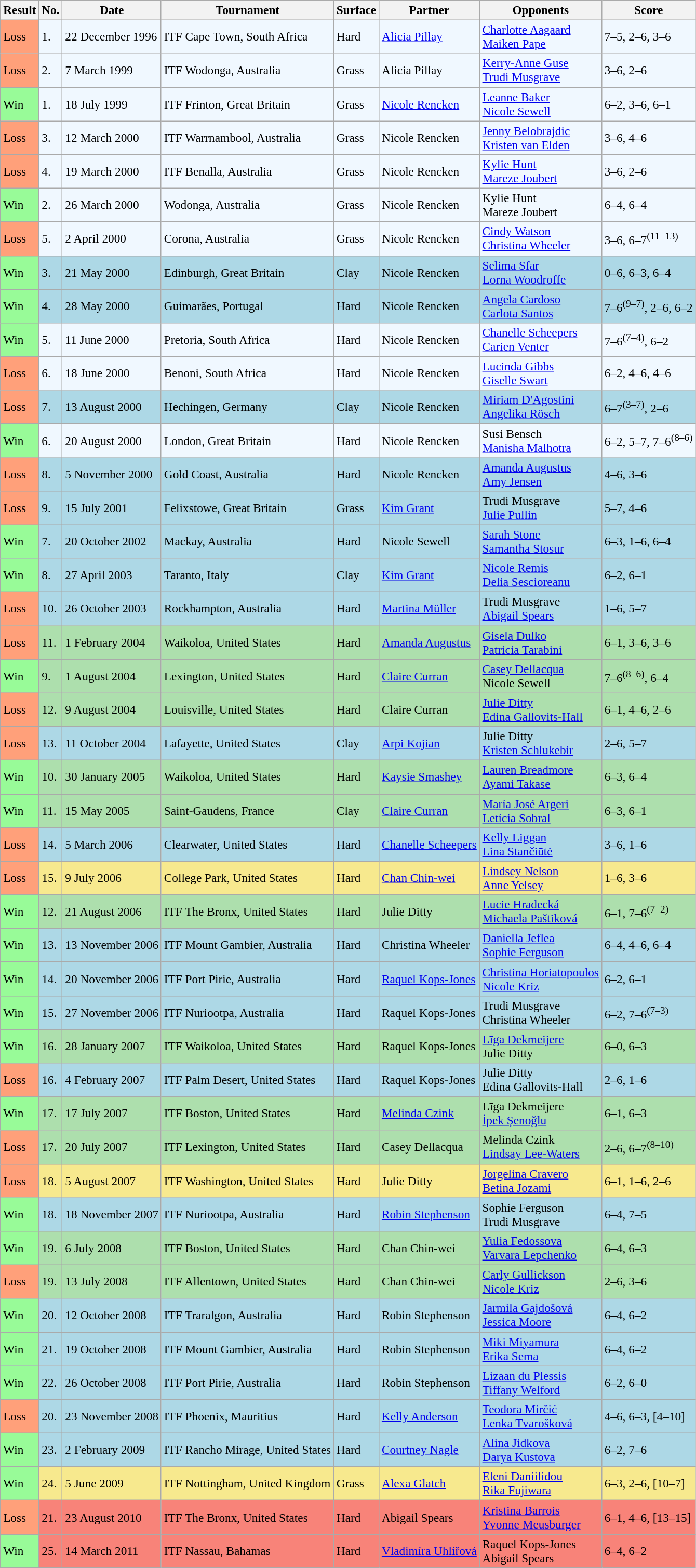<table class="sortable wikitable" style="font-size:97%;">
<tr>
<th>Result</th>
<th>No.</th>
<th>Date</th>
<th>Tournament</th>
<th>Surface</th>
<th>Partner</th>
<th>Opponents</th>
<th>Score</th>
</tr>
<tr style="background:#f0f8ff;">
<td style="background:#ffa07a;">Loss</td>
<td>1.</td>
<td>22 December 1996</td>
<td>ITF Cape Town, South Africa</td>
<td>Hard</td>
<td> <a href='#'>Alicia Pillay</a></td>
<td> <a href='#'>Charlotte Aagaard</a> <br>  <a href='#'>Maiken Pape</a></td>
<td>7–5, 2–6, 3–6</td>
</tr>
<tr style="background:#f0f8ff;">
<td style="background:#ffa07a;">Loss</td>
<td>2.</td>
<td>7 March 1999</td>
<td>ITF Wodonga, Australia</td>
<td>Grass</td>
<td> Alicia Pillay</td>
<td> <a href='#'>Kerry-Anne Guse</a> <br>  <a href='#'>Trudi Musgrave</a></td>
<td>3–6, 2–6</td>
</tr>
<tr style="background:#f0f8ff;">
<td style="background:#98fb98;">Win</td>
<td>1.</td>
<td>18 July 1999</td>
<td>ITF Frinton, Great Britain</td>
<td>Grass</td>
<td> <a href='#'>Nicole Rencken</a></td>
<td> <a href='#'>Leanne Baker</a> <br>  <a href='#'>Nicole Sewell</a></td>
<td>6–2, 3–6, 6–1</td>
</tr>
<tr style="background:#f0f8ff;">
<td style="background:#ffa07a;">Loss</td>
<td>3.</td>
<td>12 March 2000</td>
<td>ITF Warrnambool, Australia</td>
<td>Grass</td>
<td> Nicole Rencken</td>
<td> <a href='#'>Jenny Belobrajdic</a> <br>  <a href='#'>Kristen van Elden</a></td>
<td>3–6, 4–6</td>
</tr>
<tr style="background:#f0f8ff;">
<td style="background:#ffa07a;">Loss</td>
<td>4.</td>
<td>19 March 2000</td>
<td>ITF Benalla, Australia</td>
<td>Grass</td>
<td> Nicole Rencken</td>
<td> <a href='#'>Kylie Hunt</a> <br>  <a href='#'>Mareze Joubert</a></td>
<td>3–6, 2–6</td>
</tr>
<tr style="background:#f0f8ff;">
<td style="background:#98fb98;">Win</td>
<td>2.</td>
<td>26 March 2000</td>
<td>Wodonga, Australia</td>
<td>Grass</td>
<td> Nicole Rencken</td>
<td> Kylie Hunt <br>  Mareze Joubert</td>
<td>6–4, 6–4</td>
</tr>
<tr style="background:#f0f8ff;">
<td style="background:#ffa07a;">Loss</td>
<td>5.</td>
<td>2 April 2000</td>
<td>Corona, Australia</td>
<td>Grass</td>
<td> Nicole Rencken</td>
<td> <a href='#'>Cindy Watson</a> <br>  <a href='#'>Christina Wheeler</a></td>
<td>3–6, 6–7<sup>(11–13)</sup></td>
</tr>
<tr style="background:lightblue;">
<td style="background:#98fb98;">Win</td>
<td>3.</td>
<td>21 May 2000</td>
<td>Edinburgh, Great Britain</td>
<td>Clay</td>
<td> Nicole Rencken</td>
<td> <a href='#'>Selima Sfar</a> <br>  <a href='#'>Lorna Woodroffe</a></td>
<td>0–6, 6–3, 6–4</td>
</tr>
<tr style="background:lightblue;">
<td style="background:#98fb98;">Win</td>
<td>4.</td>
<td>28 May 2000</td>
<td>Guimarães, Portugal</td>
<td>Hard</td>
<td> Nicole Rencken</td>
<td> <a href='#'>Angela Cardoso</a> <br>  <a href='#'>Carlota Santos</a></td>
<td>7–6<sup>(9–7)</sup>, 2–6, 6–2</td>
</tr>
<tr style="background:#f0f8ff;">
<td style="background:#98fb98;">Win</td>
<td>5.</td>
<td>11 June 2000</td>
<td>Pretoria, South Africa</td>
<td>Hard</td>
<td> Nicole Rencken</td>
<td> <a href='#'>Chanelle Scheepers</a> <br>  <a href='#'>Carien Venter</a></td>
<td>7–6<sup>(7–4)</sup>, 6–2</td>
</tr>
<tr style="background:#f0f8ff;">
<td style="background:#ffa07a;">Loss</td>
<td>6.</td>
<td>18 June 2000</td>
<td>Benoni, South Africa</td>
<td>Hard</td>
<td> Nicole Rencken</td>
<td> <a href='#'>Lucinda Gibbs</a> <br>  <a href='#'>Giselle Swart</a></td>
<td>6–2, 4–6, 4–6</td>
</tr>
<tr style="background:lightblue;">
<td style="background:#ffa07a;">Loss</td>
<td>7.</td>
<td>13 August 2000</td>
<td>Hechingen, Germany</td>
<td>Clay</td>
<td> Nicole Rencken</td>
<td> <a href='#'>Miriam D'Agostini</a> <br>  <a href='#'>Angelika Rösch</a></td>
<td>6–7<sup>(3–7)</sup>, 2–6</td>
</tr>
<tr style="background:#f0f8ff;">
<td style="background:#98fb98;">Win</td>
<td>6.</td>
<td>20 August 2000</td>
<td>London, Great Britain</td>
<td>Hard</td>
<td> Nicole Rencken</td>
<td> Susi Bensch <br>  <a href='#'>Manisha Malhotra</a></td>
<td>6–2, 5–7, 7–6<sup>(8–6)</sup></td>
</tr>
<tr style="background:lightblue;">
<td style="background:#ffa07a;">Loss</td>
<td>8.</td>
<td>5 November 2000</td>
<td>Gold Coast, Australia</td>
<td>Hard</td>
<td> Nicole Rencken</td>
<td> <a href='#'>Amanda Augustus</a> <br>  <a href='#'>Amy Jensen</a></td>
<td>4–6, 3–6</td>
</tr>
<tr style="background:lightblue;">
<td style="background:#ffa07a;">Loss</td>
<td>9.</td>
<td>15 July 2001</td>
<td>Felixstowe, Great Britain</td>
<td>Grass</td>
<td> <a href='#'>Kim Grant</a></td>
<td> Trudi Musgrave <br>  <a href='#'>Julie Pullin</a></td>
<td>5–7, 4–6</td>
</tr>
<tr style="background:lightblue;">
<td style="background:#98fb98;">Win</td>
<td>7.</td>
<td>20 October 2002</td>
<td>Mackay, Australia</td>
<td>Hard</td>
<td> Nicole Sewell</td>
<td> <a href='#'>Sarah Stone</a> <br>  <a href='#'>Samantha Stosur</a></td>
<td>6–3, 1–6, 6–4</td>
</tr>
<tr style="background:lightblue;">
<td style="background:#98fb98;">Win</td>
<td>8.</td>
<td>27 April 2003</td>
<td>Taranto, Italy</td>
<td>Clay</td>
<td> <a href='#'>Kim Grant</a></td>
<td> <a href='#'>Nicole Remis</a> <br>  <a href='#'>Delia Sescioreanu</a></td>
<td>6–2, 6–1</td>
</tr>
<tr style="background:lightblue;">
<td style="background:#ffa07a;">Loss</td>
<td>10.</td>
<td>26 October 2003</td>
<td>Rockhampton, Australia</td>
<td>Hard</td>
<td> <a href='#'>Martina Müller</a></td>
<td> Trudi Musgrave <br>  <a href='#'>Abigail Spears</a></td>
<td>1–6, 5–7</td>
</tr>
<tr style="background:#addfad;">
<td style="background:#ffa07a;">Loss</td>
<td>11.</td>
<td>1 February 2004</td>
<td>Waikoloa, United States</td>
<td>Hard</td>
<td> <a href='#'>Amanda Augustus</a></td>
<td> <a href='#'>Gisela Dulko</a> <br>  <a href='#'>Patricia Tarabini</a></td>
<td>6–1, 3–6, 3–6</td>
</tr>
<tr style="background:#addfad;">
<td style="background:#98fb98;">Win</td>
<td>9.</td>
<td>1 August 2004</td>
<td>Lexington, United States</td>
<td>Hard</td>
<td> <a href='#'>Claire Curran</a></td>
<td> <a href='#'>Casey Dellacqua</a> <br>  Nicole Sewell</td>
<td>7–6<sup>(8–6)</sup>, 6–4</td>
</tr>
<tr style="background:#addfad;">
<td style="background:#ffa07a;">Loss</td>
<td>12.</td>
<td>9 August 2004</td>
<td>Louisville, United States</td>
<td>Hard</td>
<td> Claire Curran</td>
<td> <a href='#'>Julie Ditty</a> <br>  <a href='#'>Edina Gallovits-Hall</a></td>
<td>6–1, 4–6, 2–6</td>
</tr>
<tr style="background:lightblue;">
<td style="background:#ffa07a;">Loss</td>
<td>13.</td>
<td>11 October 2004</td>
<td>Lafayette, United States</td>
<td>Clay</td>
<td> <a href='#'>Arpi Kojian</a></td>
<td> Julie Ditty <br>  <a href='#'>Kristen Schlukebir</a></td>
<td>2–6, 5–7</td>
</tr>
<tr style="background:#addfad;">
<td style="background:#98fb98;">Win</td>
<td>10.</td>
<td>30 January 2005</td>
<td>Waikoloa, United States</td>
<td>Hard</td>
<td> <a href='#'>Kaysie Smashey</a></td>
<td> <a href='#'>Lauren Breadmore</a> <br>  <a href='#'>Ayami Takase</a></td>
<td>6–3, 6–4</td>
</tr>
<tr style="background:#addfad;">
<td style="background:#98fb98;">Win</td>
<td>11.</td>
<td>15 May 2005</td>
<td>Saint-Gaudens, France</td>
<td>Clay</td>
<td> <a href='#'>Claire Curran</a></td>
<td> <a href='#'>María José Argeri</a> <br>  <a href='#'>Letícia Sobral</a></td>
<td>6–3, 6–1</td>
</tr>
<tr style="background:lightblue;">
<td style="background:#ffa07a;">Loss</td>
<td>14.</td>
<td>5 March 2006</td>
<td>Clearwater, United States</td>
<td>Hard</td>
<td> <a href='#'>Chanelle Scheepers</a></td>
<td> <a href='#'>Kelly Liggan</a> <br>  <a href='#'>Lina Stančiūtė</a></td>
<td>3–6, 1–6</td>
</tr>
<tr style="background:#f7e98e;">
<td style="background:#ffa07a;">Loss</td>
<td>15.</td>
<td>9 July 2006</td>
<td>College Park, United States</td>
<td>Hard</td>
<td> <a href='#'>Chan Chin-wei</a></td>
<td> <a href='#'>Lindsey Nelson</a> <br>  <a href='#'>Anne Yelsey</a></td>
<td>1–6, 3–6</td>
</tr>
<tr style="background:#addfad;">
<td style="background:#98fb98;">Win</td>
<td>12.</td>
<td>21 August 2006</td>
<td>ITF The Bronx, United States</td>
<td>Hard</td>
<td> Julie Ditty</td>
<td> <a href='#'>Lucie Hradecká</a> <br>  <a href='#'>Michaela Paštiková</a></td>
<td>6–1, 7–6<sup>(7–2)</sup></td>
</tr>
<tr style="background:lightblue;">
<td style="background:#98fb98;">Win</td>
<td>13.</td>
<td>13 November 2006</td>
<td>ITF Mount Gambier, Australia</td>
<td>Hard</td>
<td> Christina Wheeler</td>
<td> <a href='#'>Daniella Jeflea</a> <br>  <a href='#'>Sophie Ferguson</a></td>
<td>6–4, 4–6, 6–4</td>
</tr>
<tr style="background:lightblue;">
<td style="background:#98fb98;">Win</td>
<td>14.</td>
<td>20 November 2006</td>
<td>ITF Port Pirie, Australia</td>
<td>Hard</td>
<td> <a href='#'>Raquel Kops-Jones</a></td>
<td> <a href='#'>Christina Horiatopoulos</a> <br>  <a href='#'>Nicole Kriz</a></td>
<td>6–2, 6–1</td>
</tr>
<tr style="background:lightblue;">
<td style="background:#98fb98;">Win</td>
<td>15.</td>
<td>27 November 2006</td>
<td>ITF Nuriootpa, Australia</td>
<td>Hard</td>
<td> Raquel Kops-Jones</td>
<td> Trudi Musgrave <br>  Christina Wheeler</td>
<td>6–2, 7–6<sup>(7–3)</sup></td>
</tr>
<tr style="background:#addfad;">
<td style="background:#98fb98;">Win</td>
<td>16.</td>
<td>28 January 2007</td>
<td>ITF Waikoloa, United States</td>
<td>Hard</td>
<td> Raquel Kops-Jones</td>
<td> <a href='#'>Līga Dekmeijere</a> <br>  Julie Ditty</td>
<td>6–0, 6–3</td>
</tr>
<tr style="background:lightblue;">
<td style="background:#ffa07a;">Loss</td>
<td>16.</td>
<td>4 February 2007</td>
<td>ITF Palm Desert, United States</td>
<td>Hard</td>
<td> Raquel Kops-Jones</td>
<td> Julie Ditty <br>  Edina Gallovits-Hall</td>
<td>2–6, 1–6</td>
</tr>
<tr style="background:#addfad;">
<td style="background:#98fb98;">Win</td>
<td>17.</td>
<td>17 July 2007</td>
<td>ITF Boston, United States</td>
<td>Hard</td>
<td> <a href='#'>Melinda Czink</a></td>
<td> Līga Dekmeijere <br>  <a href='#'>İpek Şenoğlu</a></td>
<td>6–1, 6–3</td>
</tr>
<tr style="background:#addfad;">
<td style="background:#ffa07a;">Loss</td>
<td>17.</td>
<td>20 July 2007</td>
<td>ITF Lexington, United States</td>
<td>Hard</td>
<td> Casey Dellacqua</td>
<td> Melinda Czink <br>  <a href='#'>Lindsay Lee-Waters</a></td>
<td>2–6, 6–7<sup>(8–10)</sup></td>
</tr>
<tr style="background:#f7e98e;">
<td style="background:#ffa07a;">Loss</td>
<td>18.</td>
<td>5 August 2007</td>
<td>ITF Washington, United States</td>
<td>Hard</td>
<td> Julie Ditty</td>
<td> <a href='#'>Jorgelina Cravero</a> <br>  <a href='#'>Betina Jozami</a></td>
<td>6–1, 1–6, 2–6</td>
</tr>
<tr style="background:lightblue;">
<td style="background:#98fb98;">Win</td>
<td>18.</td>
<td>18 November 2007</td>
<td>ITF Nuriootpa, Australia</td>
<td>Hard</td>
<td> <a href='#'>Robin Stephenson</a></td>
<td> Sophie Ferguson <br>  Trudi Musgrave</td>
<td>6–4, 7–5</td>
</tr>
<tr style="background:#addfad;">
<td style="background:#98fb98;">Win</td>
<td>19.</td>
<td>6 July 2008</td>
<td>ITF Boston, United States</td>
<td>Hard</td>
<td> Chan Chin-wei</td>
<td> <a href='#'>Yulia Fedossova</a> <br>  <a href='#'>Varvara Lepchenko</a></td>
<td>6–4, 6–3</td>
</tr>
<tr style="background:#addfad;">
<td style="background:#ffa07a;">Loss</td>
<td>19.</td>
<td>13 July 2008</td>
<td>ITF Allentown, United States</td>
<td>Hard</td>
<td> Chan Chin-wei</td>
<td> <a href='#'>Carly Gullickson</a> <br>  <a href='#'>Nicole Kriz</a></td>
<td>2–6, 3–6</td>
</tr>
<tr style="background:lightblue;">
<td style="background:#98fb98;">Win</td>
<td>20.</td>
<td>12 October 2008</td>
<td>ITF Traralgon, Australia</td>
<td>Hard</td>
<td> Robin Stephenson</td>
<td> <a href='#'>Jarmila Gajdošová</a> <br>  <a href='#'>Jessica Moore</a></td>
<td>6–4, 6–2</td>
</tr>
<tr style="background:lightblue;">
<td style="background:#98fb98;">Win</td>
<td>21.</td>
<td>19 October 2008</td>
<td>ITF Mount Gambier, Australia</td>
<td>Hard</td>
<td> Robin Stephenson</td>
<td> <a href='#'>Miki Miyamura</a> <br>  <a href='#'>Erika Sema</a></td>
<td>6–4, 6–2</td>
</tr>
<tr style="background:lightblue;">
<td style="background:#98fb98;">Win</td>
<td>22.</td>
<td>26 October 2008</td>
<td>ITF Port Pirie, Australia</td>
<td>Hard</td>
<td> Robin Stephenson</td>
<td> <a href='#'>Lizaan du Plessis</a> <br>  <a href='#'>Tiffany Welford</a></td>
<td>6–2, 6–0</td>
</tr>
<tr style="background:lightblue;">
<td style="background:#ffa07a;">Loss</td>
<td>20.</td>
<td>23 November 2008</td>
<td>ITF Phoenix, Mauritius</td>
<td>Hard</td>
<td> <a href='#'>Kelly Anderson</a></td>
<td> <a href='#'>Teodora Mirčić</a> <br>  <a href='#'>Lenka Tvarošková</a></td>
<td>4–6, 6–3, [4–10]</td>
</tr>
<tr style="background:lightblue;">
<td style="background:#98fb98;">Win</td>
<td>23.</td>
<td>2 February 2009</td>
<td>ITF Rancho Mirage, United States</td>
<td>Hard</td>
<td> <a href='#'>Courtney Nagle</a></td>
<td> <a href='#'>Alina Jidkova</a> <br>  <a href='#'>Darya Kustova</a></td>
<td>6–2, 7–6</td>
</tr>
<tr style="background:#f7e98e;">
<td style="background:#98fb98;">Win</td>
<td>24.</td>
<td>5 June 2009</td>
<td>ITF Nottingham, United Kingdom</td>
<td>Grass</td>
<td> <a href='#'>Alexa Glatch</a></td>
<td> <a href='#'>Eleni Daniilidou</a> <br>  <a href='#'>Rika Fujiwara</a></td>
<td>6–3, 2–6, [10–7]</td>
</tr>
<tr style="background:#f88379;">
<td style="background:#ffa07a;">Loss</td>
<td>21.</td>
<td>23 August 2010</td>
<td>ITF The Bronx, United States</td>
<td>Hard</td>
<td> Abigail Spears</td>
<td> <a href='#'>Kristina Barrois</a> <br>  <a href='#'>Yvonne Meusburger</a></td>
<td>6–1, 4–6, [13–15]</td>
</tr>
<tr style="background:#f88379;">
<td style="background:#98fb98;">Win</td>
<td>25.</td>
<td>14 March 2011</td>
<td>ITF Nassau, Bahamas</td>
<td>Hard</td>
<td> <a href='#'>Vladimíra Uhlířová</a></td>
<td> Raquel Kops-Jones <br>  Abigail Spears</td>
<td>6–4, 6–2</td>
</tr>
</table>
